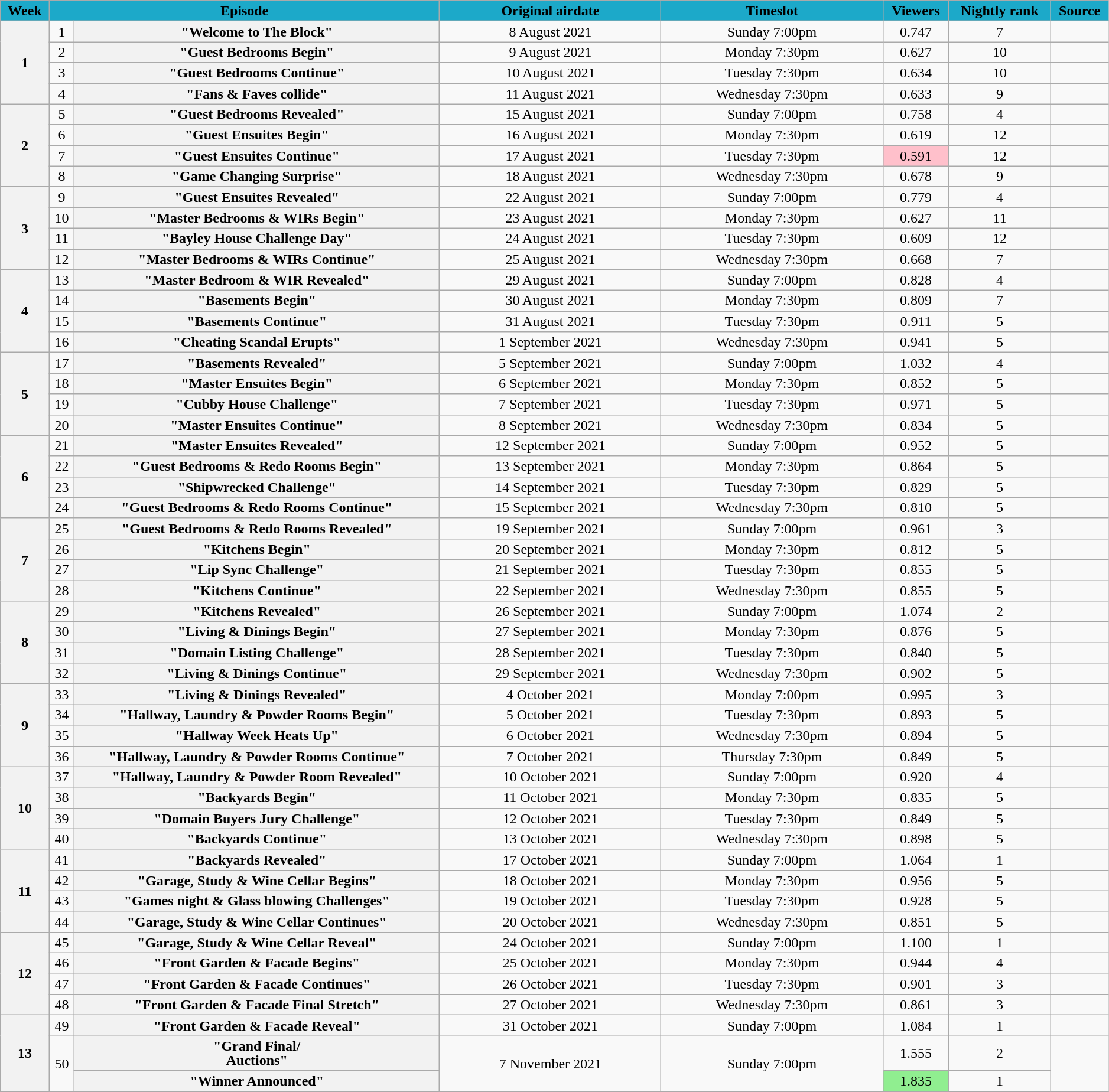<table class="wikitable plainrowheaders" style="text-align:center; line-height:16px; width:99%;">
<tr>
<th scope="col" style="background:#1CA9C9; color:black;">Week</th>
<th scope="col" style="background:#1CA9C9; color:black;" colspan="2">Episode</th>
<th scope="col" style="background:#1CA9C9; color:black; width:20%;">Original airdate</th>
<th scope="col" style="background:#1CA9C9; color:black; width:20%;">Timeslot</th>
<th scope="col" style="background:#1CA9C9; color:black;">Viewers<br><small></small></th>
<th scope="col" style="background:#1CA9C9; color:black;">Nightly rank</th>
<th scope="col" style="background:#1CA9C9; color:black;">Source</th>
</tr>
<tr>
<th rowspan="4">1</th>
<td>1</td>
<th scope="row" style="text-align:center">"Welcome to The Block"</th>
<td>8 August 2021</td>
<td>Sunday 7:00pm</td>
<td>0.747</td>
<td>7</td>
<td></td>
</tr>
<tr>
<td>2</td>
<th scope="row" style="text-align:center">"Guest Bedrooms Begin"</th>
<td>9 August 2021</td>
<td>Monday 7:30pm</td>
<td>0.627</td>
<td>10</td>
<td></td>
</tr>
<tr>
<td>3</td>
<th scope="row" style="text-align:center">"Guest Bedrooms Continue"</th>
<td>10 August 2021</td>
<td>Tuesday 7:30pm</td>
<td>0.634</td>
<td>10</td>
<td></td>
</tr>
<tr>
<td>4</td>
<th scope="row" style="text-align:center">"Fans & Faves collide"</th>
<td>11 August 2021</td>
<td>Wednesday 7:30pm</td>
<td>0.633</td>
<td>9</td>
<td></td>
</tr>
<tr>
<th rowspan="4">2</th>
<td>5</td>
<th scope="row" style="text-align:center">"Guest Bedrooms Revealed"</th>
<td>15 August 2021</td>
<td>Sunday 7:00pm</td>
<td>0.758</td>
<td>4</td>
<td></td>
</tr>
<tr>
<td>6</td>
<th scope="row" style="text-align:center">"Guest Ensuites Begin"</th>
<td>16 August 2021</td>
<td>Monday 7:30pm</td>
<td>0.619</td>
<td>12</td>
<td></td>
</tr>
<tr>
<td>7</td>
<th scope="row" style="text-align:center">"Guest Ensuites Continue"</th>
<td>17 August 2021</td>
<td>Tuesday 7:30pm</td>
<td bgcolor="pink">0.591</td>
<td>12</td>
<td></td>
</tr>
<tr>
<td>8</td>
<th scope="row" style="text-align:center">"Game Changing Surprise"</th>
<td>18 August 2021</td>
<td>Wednesday 7:30pm</td>
<td>0.678</td>
<td>9</td>
<td></td>
</tr>
<tr>
<th rowspan="4">3</th>
<td>9</td>
<th scope="row" style="text-align:center">"Guest Ensuites Revealed"</th>
<td>22 August 2021</td>
<td>Sunday 7:00pm</td>
<td>0.779</td>
<td>4</td>
<td></td>
</tr>
<tr>
<td>10</td>
<th scope="row" style="text-align:center">"Master Bedrooms & WIRs Begin"</th>
<td>23 August 2021</td>
<td>Monday 7:30pm</td>
<td>0.627</td>
<td>11</td>
<td></td>
</tr>
<tr>
<td>11</td>
<th scope="row" style="text-align:center">"Bayley House Challenge Day"</th>
<td>24 August 2021</td>
<td>Tuesday 7:30pm</td>
<td>0.609</td>
<td>12</td>
<td></td>
</tr>
<tr>
<td>12</td>
<th scope="row" style="text-align:center">"Master Bedrooms & WIRs Continue"</th>
<td>25 August 2021</td>
<td>Wednesday 7:30pm</td>
<td>0.668</td>
<td>7</td>
<td></td>
</tr>
<tr>
<th rowspan="4">4</th>
<td>13</td>
<th scope="row" style="text-align:center">"Master Bedroom & WIR Revealed"</th>
<td>29 August 2021</td>
<td>Sunday 7:00pm</td>
<td>0.828</td>
<td>4</td>
<td></td>
</tr>
<tr>
<td>14</td>
<th scope="row" style="text-align:center">"Basements Begin"</th>
<td>30 August 2021</td>
<td>Monday 7:30pm</td>
<td>0.809</td>
<td>7</td>
<td></td>
</tr>
<tr>
<td>15</td>
<th scope="row" style="text-align:center">"Basements Continue"</th>
<td>31 August 2021</td>
<td>Tuesday 7:30pm</td>
<td>0.911</td>
<td>5</td>
<td></td>
</tr>
<tr>
<td>16</td>
<th scope="row" style="text-align:center">"Cheating Scandal Erupts"</th>
<td>1 September 2021</td>
<td>Wednesday 7:30pm</td>
<td>0.941</td>
<td>5</td>
<td></td>
</tr>
<tr>
<th rowspan="4">5</th>
<td>17</td>
<th scope="row" style="text-align:center">"Basements Revealed"</th>
<td>5 September 2021</td>
<td>Sunday 7:00pm</td>
<td>1.032</td>
<td>4</td>
<td></td>
</tr>
<tr>
<td>18</td>
<th scope="row" style="text-align:center">"Master Ensuites Begin"</th>
<td>6 September 2021</td>
<td>Monday 7:30pm</td>
<td>0.852</td>
<td>5</td>
<td></td>
</tr>
<tr>
<td>19</td>
<th scope="row" style="text-align:center">"Cubby House Challenge"</th>
<td>7 September 2021</td>
<td>Tuesday 7:30pm</td>
<td>0.971</td>
<td>5</td>
<td></td>
</tr>
<tr>
<td>20</td>
<th scope="row" style="text-align:center">"Master Ensuites Continue"</th>
<td>8 September 2021</td>
<td>Wednesday 7:30pm</td>
<td>0.834</td>
<td>5</td>
<td></td>
</tr>
<tr>
<th rowspan="4">6</th>
<td>21</td>
<th scope="row" style="text-align:center">"Master Ensuites Revealed"</th>
<td>12 September 2021</td>
<td>Sunday 7:00pm</td>
<td>0.952</td>
<td>5</td>
<td></td>
</tr>
<tr>
<td>22</td>
<th scope="row" style="text-align:center">"Guest Bedrooms & Redo Rooms Begin"</th>
<td>13 September 2021</td>
<td>Monday 7:30pm</td>
<td>0.864</td>
<td>5</td>
<td></td>
</tr>
<tr>
<td>23</td>
<th scope="row" style="text-align:center">"Shipwrecked Challenge"</th>
<td>14 September 2021</td>
<td>Tuesday 7:30pm</td>
<td>0.829</td>
<td>5</td>
<td></td>
</tr>
<tr>
<td>24</td>
<th scope="row" style="text-align:center">"Guest Bedrooms & Redo Rooms Continue"</th>
<td>15 September 2021</td>
<td>Wednesday 7:30pm</td>
<td>0.810</td>
<td>5</td>
<td></td>
</tr>
<tr>
<th rowspan="4">7</th>
<td>25</td>
<th scope="row" style="text-align:center">"Guest Bedrooms & Redo Rooms Revealed"</th>
<td>19 September 2021</td>
<td>Sunday 7:00pm</td>
<td>0.961</td>
<td>3</td>
<td></td>
</tr>
<tr>
<td>26</td>
<th scope="row" style="text-align:center">"Kitchens Begin"</th>
<td>20 September 2021</td>
<td>Monday 7:30pm</td>
<td>0.812</td>
<td>5</td>
<td></td>
</tr>
<tr>
<td>27</td>
<th scope="row" style="text-align:center">"Lip Sync Challenge"</th>
<td>21 September 2021</td>
<td>Tuesday 7:30pm</td>
<td>0.855</td>
<td>5</td>
<td></td>
</tr>
<tr>
<td>28</td>
<th scope="row" style="text-align:center">"Kitchens Continue"</th>
<td>22 September 2021</td>
<td>Wednesday 7:30pm</td>
<td>0.855</td>
<td>5</td>
<td></td>
</tr>
<tr>
<th rowspan="4">8</th>
<td>29</td>
<th scope="row" style="text-align:center">"Kitchens Revealed"</th>
<td>26 September 2021</td>
<td>Sunday 7:00pm</td>
<td>1.074</td>
<td>2</td>
<td></td>
</tr>
<tr>
<td>30</td>
<th scope="row" style="text-align:center">"Living & Dinings Begin"</th>
<td>27 September 2021</td>
<td>Monday 7:30pm</td>
<td>0.876</td>
<td>5</td>
<td></td>
</tr>
<tr>
<td>31</td>
<th scope="row" style="text-align:center">"Domain Listing Challenge"</th>
<td>28 September 2021</td>
<td>Tuesday 7:30pm</td>
<td>0.840</td>
<td>5</td>
<td></td>
</tr>
<tr>
<td>32</td>
<th scope="row" style="text-align:center">"Living & Dinings Continue"</th>
<td>29 September 2021</td>
<td>Wednesday 7:30pm</td>
<td>0.902</td>
<td>5</td>
<td></td>
</tr>
<tr>
<th rowspan="4">9</th>
<td>33</td>
<th scope="row" style="text-align:center">"Living & Dinings Revealed"</th>
<td>4 October 2021</td>
<td>Monday 7:00pm</td>
<td>0.995</td>
<td>3</td>
<td></td>
</tr>
<tr>
<td>34</td>
<th scope="row" style="text-align:center">"Hallway, Laundry & Powder Rooms Begin"</th>
<td>5 October 2021</td>
<td>Tuesday 7:30pm</td>
<td>0.893</td>
<td>5</td>
<td></td>
</tr>
<tr>
<td>35</td>
<th scope="row" style="text-align:center">"Hallway Week Heats Up"</th>
<td>6 October 2021</td>
<td>Wednesday 7:30pm</td>
<td>0.894</td>
<td>5</td>
<td></td>
</tr>
<tr>
<td>36</td>
<th scope="row" style="text-align:center">"Hallway, Laundry & Powder Rooms Continue"</th>
<td>7 October 2021</td>
<td>Thursday 7:30pm</td>
<td>0.849</td>
<td>5</td>
<td></td>
</tr>
<tr>
<th rowspan="4">10</th>
<td>37</td>
<th scope="row" style="text-align:center">"Hallway, Laundry & Powder Room Revealed"</th>
<td>10 October 2021</td>
<td>Sunday 7:00pm</td>
<td>0.920</td>
<td>4</td>
<td></td>
</tr>
<tr>
<td>38</td>
<th scope="row" style="text-align:center">"Backyards Begin"</th>
<td>11 October 2021</td>
<td>Monday 7:30pm</td>
<td>0.835</td>
<td>5</td>
<td></td>
</tr>
<tr>
<td>39</td>
<th scope="row" style="text-align:center">"Domain Buyers Jury Challenge"</th>
<td>12 October 2021</td>
<td>Tuesday 7:30pm</td>
<td>0.849</td>
<td>5</td>
<td></td>
</tr>
<tr>
<td>40</td>
<th scope="row" style="text-align:center">"Backyards Continue"</th>
<td>13 October 2021</td>
<td>Wednesday 7:30pm</td>
<td>0.898</td>
<td>5</td>
<td></td>
</tr>
<tr>
<th rowspan="4">11</th>
<td>41</td>
<th scope="row" style="text-align:center">"Backyards Revealed"</th>
<td>17 October 2021</td>
<td>Sunday 7:00pm</td>
<td>1.064</td>
<td>1</td>
<td></td>
</tr>
<tr>
<td>42</td>
<th scope="row" style="text-align:center">"Garage, Study & Wine Cellar Begins"</th>
<td>18 October 2021</td>
<td>Monday 7:30pm</td>
<td>0.956</td>
<td>5</td>
<td></td>
</tr>
<tr>
<td>43</td>
<th scope="row" style="text-align:center">"Games night & Glass blowing Challenges"</th>
<td>19 October 2021</td>
<td>Tuesday 7:30pm</td>
<td>0.928</td>
<td>5</td>
<td></td>
</tr>
<tr>
<td>44</td>
<th scope="row" style="text-align:center">"Garage, Study & Wine Cellar Continues"</th>
<td>20 October 2021</td>
<td>Wednesday 7:30pm</td>
<td>0.851</td>
<td>5</td>
<td></td>
</tr>
<tr>
<th rowspan="4">12</th>
<td>45</td>
<th scope="row" style="text-align:center">"Garage, Study & Wine Cellar Reveal"</th>
<td>24 October 2021</td>
<td>Sunday 7:00pm</td>
<td>1.100</td>
<td>1</td>
<td></td>
</tr>
<tr>
<td>46</td>
<th scope="row" style="text-align:center">"Front Garden & Facade Begins"</th>
<td>25 October 2021</td>
<td>Monday 7:30pm</td>
<td>0.944</td>
<td>4</td>
<td></td>
</tr>
<tr>
<td>47</td>
<th scope="row" style="text-align:center">"Front Garden & Facade Continues"</th>
<td>26 October 2021</td>
<td>Tuesday 7:30pm</td>
<td>0.901</td>
<td>3</td>
<td></td>
</tr>
<tr>
<td>48</td>
<th scope="row" style="text-align:center">"Front Garden & Facade Final Stretch"</th>
<td>27 October 2021</td>
<td>Wednesday 7:30pm</td>
<td>0.861</td>
<td>3</td>
<td></td>
</tr>
<tr>
<th rowspan="4">13</th>
<td>49</td>
<th scope="row" style="text-align:center">"Front Garden & Facade Reveal"</th>
<td>31 October 2021</td>
<td>Sunday 7:00pm</td>
<td>1.084</td>
<td>1</td>
<td></td>
</tr>
<tr>
<td rowspan=2>50</td>
<th scope="row" style="text-align:center">"Grand Final/<br>Auctions"</th>
<td rowspan=2>7 November 2021</td>
<td rowspan=2>Sunday 7:00pm</td>
<td>1.555</td>
<td>2</td>
<td rowspan=2></td>
</tr>
<tr>
<th scope="row" style="text-align:center">"Winner Announced"</th>
<td bgcolor="lightgreen">1.835</td>
<td>1</td>
</tr>
<tr>
</tr>
</table>
